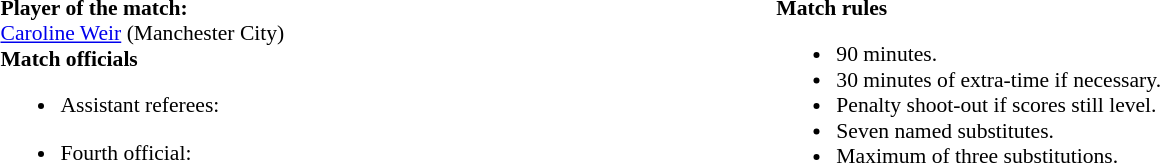<table width=82% style="font-size:90%">
<tr>
<td width=50% valign=top><br><strong>Player of the match:</strong>
<br><a href='#'>Caroline Weir</a> (Manchester City)<br><strong>Match officials</strong><ul><li>Assistant referees:</li></ul><ul><li>Fourth official:</li></ul></td>
<td width=50% valign=top><br><strong>Match rules</strong><ul><li>90 minutes.</li><li>30 minutes of extra-time if necessary.</li><li>Penalty shoot-out if scores still level.</li><li>Seven named substitutes.</li><li>Maximum of three substitutions.</li></ul></td>
</tr>
</table>
